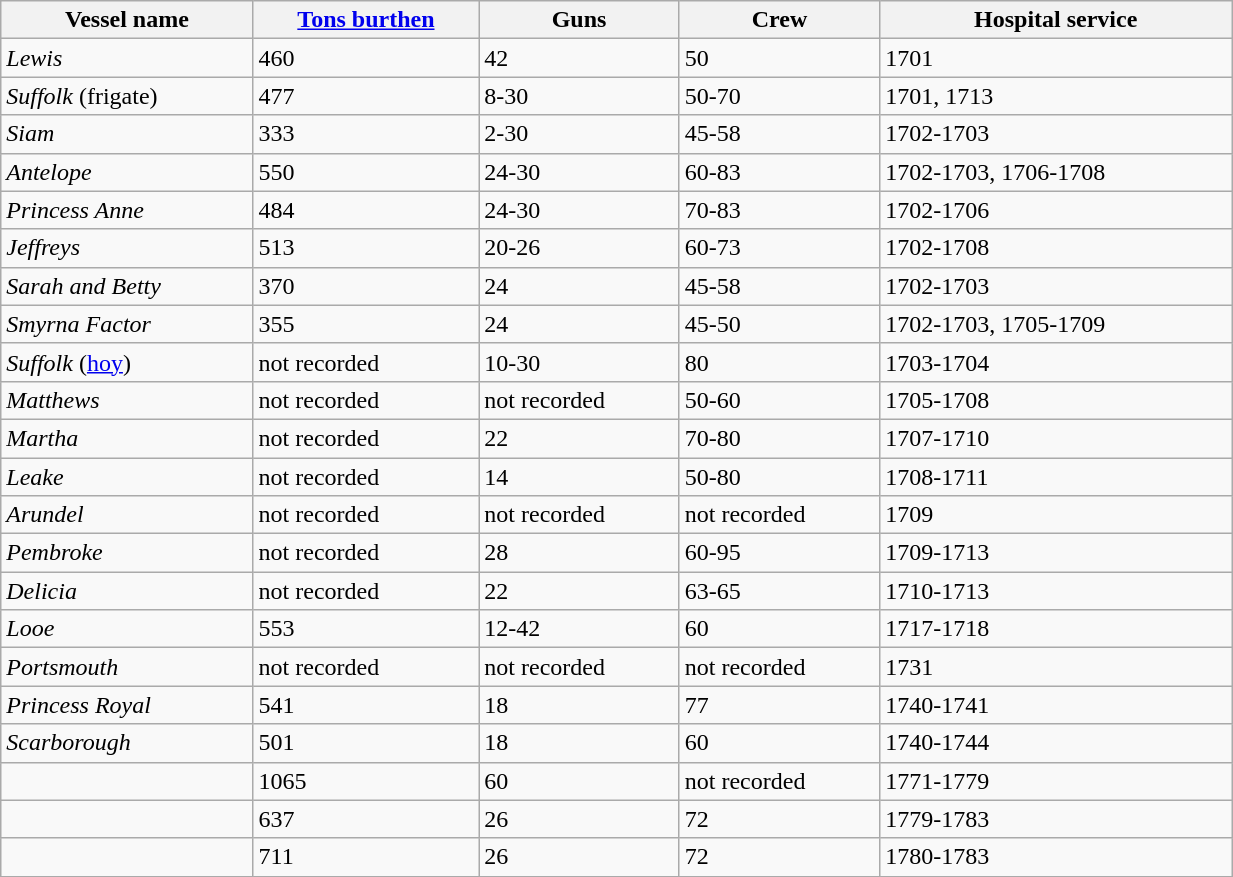<table class="wikitable sortable" style="width:65%; align-center">
<tr>
<th>Vessel name</th>
<th><a href='#'>Tons burthen</a></th>
<th>Guns</th>
<th>Crew</th>
<th>Hospital service</th>
</tr>
<tr>
<td><em>Lewis</em></td>
<td>460</td>
<td>42</td>
<td>50</td>
<td>1701</td>
</tr>
<tr>
<td><em>Suffolk</em> (frigate)</td>
<td>477</td>
<td>8-30</td>
<td>50-70</td>
<td>1701, 1713</td>
</tr>
<tr>
<td><em>Siam</em></td>
<td>333</td>
<td>2-30</td>
<td>45-58</td>
<td>1702-1703</td>
</tr>
<tr>
<td><em>Antelope</em></td>
<td>550</td>
<td>24-30</td>
<td>60-83</td>
<td>1702-1703, 1706-1708</td>
</tr>
<tr>
<td><em>Princess Anne</em></td>
<td>484</td>
<td>24-30</td>
<td>70-83</td>
<td>1702-1706</td>
</tr>
<tr>
<td><em>Jeffreys</em></td>
<td>513</td>
<td>20-26</td>
<td>60-73</td>
<td>1702-1708</td>
</tr>
<tr>
<td><em>Sarah and Betty</em></td>
<td>370</td>
<td>24</td>
<td>45-58</td>
<td>1702-1703</td>
</tr>
<tr>
<td><em>Smyrna Factor</em></td>
<td>355</td>
<td>24</td>
<td>45-50</td>
<td>1702-1703, 1705-1709</td>
</tr>
<tr>
<td><em>Suffolk</em> (<a href='#'>hoy</a>)</td>
<td>not recorded</td>
<td>10-30</td>
<td>80</td>
<td>1703-1704</td>
</tr>
<tr>
<td><em>Matthews</em></td>
<td>not recorded</td>
<td>not recorded</td>
<td>50-60</td>
<td>1705-1708</td>
</tr>
<tr>
<td><em>Martha</em></td>
<td>not recorded</td>
<td>22</td>
<td>70-80</td>
<td>1707-1710</td>
</tr>
<tr>
<td><em>Leake</em></td>
<td>not recorded</td>
<td>14</td>
<td>50-80</td>
<td>1708-1711</td>
</tr>
<tr>
<td><em>Arundel</em></td>
<td>not recorded</td>
<td>not recorded</td>
<td>not recorded</td>
<td>1709</td>
</tr>
<tr>
<td><em>Pembroke</em></td>
<td>not recorded</td>
<td>28</td>
<td>60-95</td>
<td>1709-1713</td>
</tr>
<tr>
<td><em>Delicia</em></td>
<td>not recorded</td>
<td>22</td>
<td>63-65</td>
<td>1710-1713</td>
</tr>
<tr>
<td><em>Looe</em></td>
<td>553</td>
<td>12-42</td>
<td>60</td>
<td>1717-1718</td>
</tr>
<tr>
<td><em>Portsmouth</em></td>
<td>not recorded</td>
<td>not recorded</td>
<td>not recorded</td>
<td>1731</td>
</tr>
<tr>
<td><em>Princess Royal</em></td>
<td>541</td>
<td>18</td>
<td>77</td>
<td>1740-1741</td>
</tr>
<tr>
<td><em>Scarborough</em></td>
<td>501</td>
<td>18</td>
<td>60</td>
<td>1740-1744</td>
</tr>
<tr>
<td></td>
<td>1065</td>
<td>60</td>
<td>not recorded</td>
<td>1771-1779</td>
</tr>
<tr>
<td></td>
<td>637</td>
<td>26</td>
<td>72</td>
<td>1779-1783</td>
</tr>
<tr>
<td></td>
<td>711</td>
<td>26</td>
<td>72</td>
<td>1780-1783</td>
</tr>
<tr>
</tr>
</table>
